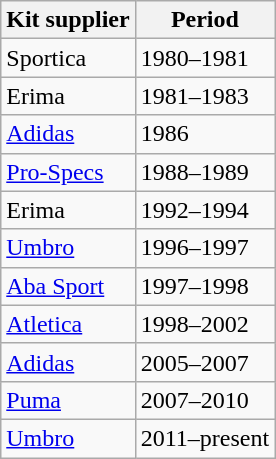<table class="wikitable" style="text-align:left;">
<tr>
<th>Kit supplier</th>
<th>Period</th>
</tr>
<tr>
<td> Sportica</td>
<td>1980–1981</td>
</tr>
<tr>
<td> Erima</td>
<td>1981–1983</td>
</tr>
<tr>
<td> <a href='#'>Adidas</a></td>
<td>1986</td>
</tr>
<tr>
<td> <a href='#'>Pro-Specs</a></td>
<td>1988–1989</td>
</tr>
<tr>
<td> Erima</td>
<td>1992–1994</td>
</tr>
<tr>
<td> <a href='#'>Umbro</a></td>
<td>1996–1997</td>
</tr>
<tr>
<td> <a href='#'>Aba Sport</a></td>
<td>1997–1998</td>
</tr>
<tr>
<td> <a href='#'>Atletica</a></td>
<td>1998–2002</td>
</tr>
<tr>
<td> <a href='#'>Adidas</a></td>
<td>2005–2007</td>
</tr>
<tr>
<td> <a href='#'>Puma</a></td>
<td>2007–2010</td>
</tr>
<tr>
<td> <a href='#'>Umbro</a></td>
<td>2011–present</td>
</tr>
</table>
